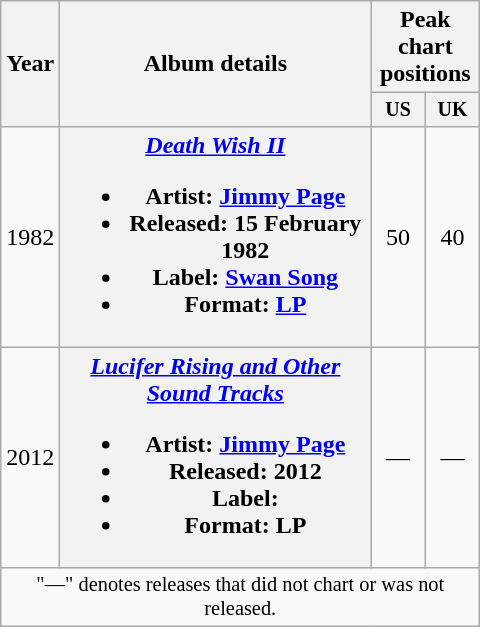<table class="wikitable plainrowheaders" style="text-align:center;">
<tr>
<th scope="col" rowspan=2 width="30">Year</th>
<th scope="col" rowspan=2 width="200">Album details</th>
<th scope="col" colspan=2>Peak chart positions</th>
</tr>
<tr style="font-size:smaller;">
<th width="30">US<br></th>
<th width="30">UK<br></th>
</tr>
<tr>
<td style="text-align:left;">1982</td>
<th scope="row"><em><a href='#'>Death Wish II</a></em><br><ul><li>Artist: <a href='#'>Jimmy Page</a></li><li>Released: 15 February 1982</li><li>Label: <a href='#'>Swan Song</a></li><li>Format: <a href='#'>LP</a></li></ul></th>
<td>50</td>
<td>40</td>
</tr>
<tr>
<td style="text-align:left;">2012</td>
<th scope="row"><em><a href='#'>Lucifer Rising and Other Sound Tracks</a></em><br><ul><li>Artist: <a href='#'>Jimmy Page</a></li><li>Released: 2012</li><li>Label:</li><li>Format: LP</li></ul></th>
<td>—</td>
<td>—</td>
</tr>
<tr>
<td colspan="23" style="font-size:85%;">"—" denotes releases that did not chart or was not released.</td>
</tr>
</table>
